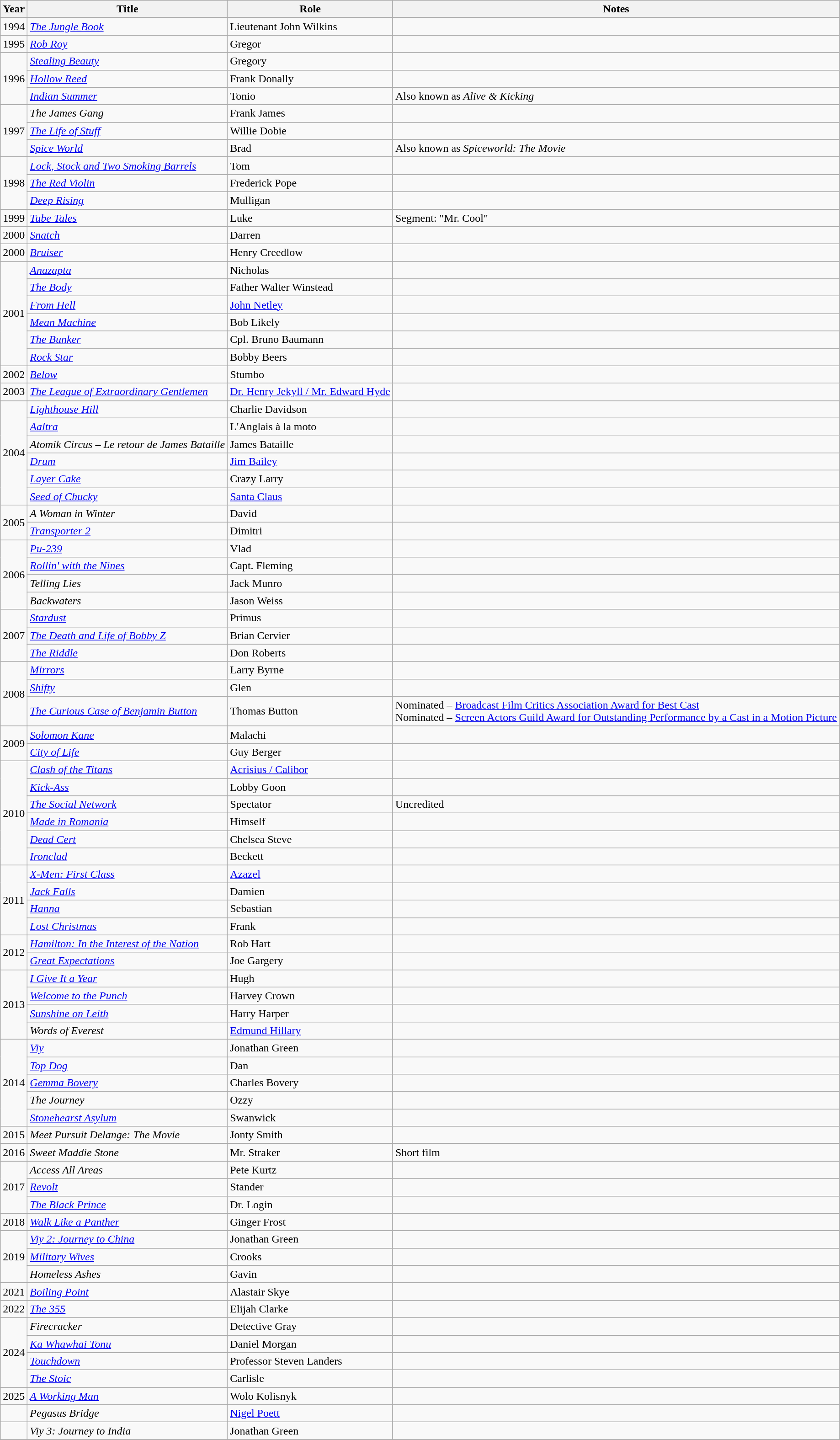<table class="wikitable sortable">
<tr>
<th>Year</th>
<th>Title</th>
<th>Role</th>
<th>Notes</th>
</tr>
<tr>
<td>1994</td>
<td><em><a href='#'>The Jungle Book</a></em></td>
<td>Lieutenant John Wilkins</td>
<td></td>
</tr>
<tr>
<td>1995</td>
<td><em><a href='#'>Rob Roy</a></em></td>
<td>Gregor</td>
<td></td>
</tr>
<tr>
<td rowspan="3">1996</td>
<td><em><a href='#'>Stealing Beauty</a></em></td>
<td>Gregory</td>
<td></td>
</tr>
<tr>
<td><em><a href='#'>Hollow Reed</a></em></td>
<td>Frank Donally</td>
<td></td>
</tr>
<tr>
<td><em><a href='#'>Indian Summer</a></em></td>
<td>Tonio</td>
<td>Also known as <em>Alive & Kicking</em></td>
</tr>
<tr>
<td rowspan="3">1997</td>
<td><em>The James Gang</em></td>
<td>Frank James</td>
<td></td>
</tr>
<tr>
<td><em><a href='#'>The Life of Stuff</a></em></td>
<td>Willie Dobie</td>
<td></td>
</tr>
<tr>
<td><em><a href='#'>Spice World</a></em></td>
<td>Brad</td>
<td>Also known as <em>Spiceworld: The Movie</em></td>
</tr>
<tr>
<td rowspan="3">1998</td>
<td><em><a href='#'>Lock, Stock and Two Smoking Barrels</a></em></td>
<td>Tom</td>
<td></td>
</tr>
<tr>
<td><em><a href='#'>The Red Violin</a></em></td>
<td>Frederick Pope</td>
<td></td>
</tr>
<tr>
<td><em><a href='#'>Deep Rising</a></em></td>
<td>Mulligan</td>
<td></td>
</tr>
<tr>
<td>1999</td>
<td><em><a href='#'>Tube Tales</a></em></td>
<td>Luke</td>
<td>Segment: "Mr. Cool"</td>
</tr>
<tr>
<td>2000</td>
<td><em><a href='#'>Snatch</a></em></td>
<td>Darren</td>
<td></td>
</tr>
<tr>
<td>2000</td>
<td><em><a href='#'>Bruiser</a></em></td>
<td>Henry Creedlow</td>
<td></td>
</tr>
<tr>
<td rowspan="6">2001</td>
<td><em><a href='#'>Anazapta</a></em></td>
<td>Nicholas</td>
<td></td>
</tr>
<tr>
<td><em><a href='#'>The Body</a></em></td>
<td>Father Walter Winstead</td>
<td></td>
</tr>
<tr>
<td><em><a href='#'>From Hell</a></em></td>
<td><a href='#'>John Netley</a></td>
<td></td>
</tr>
<tr>
<td><em><a href='#'>Mean Machine</a></em></td>
<td>Bob Likely</td>
<td></td>
</tr>
<tr>
<td><em><a href='#'>The Bunker</a></em></td>
<td>Cpl. Bruno Baumann</td>
<td></td>
</tr>
<tr>
<td><em><a href='#'>Rock Star</a></em></td>
<td>Bobby Beers</td>
<td></td>
</tr>
<tr>
<td>2002</td>
<td><em><a href='#'>Below</a></em></td>
<td>Stumbo</td>
<td></td>
</tr>
<tr>
<td>2003</td>
<td><em><a href='#'>The League of Extraordinary Gentlemen</a></em></td>
<td><a href='#'>Dr. Henry Jekyll / Mr. Edward Hyde</a></td>
<td></td>
</tr>
<tr>
<td rowspan="6">2004</td>
<td><em><a href='#'>Lighthouse Hill</a></em></td>
<td>Charlie Davidson</td>
<td></td>
</tr>
<tr>
<td><em><a href='#'>Aaltra</a></em></td>
<td>L'Anglais à la moto</td>
<td></td>
</tr>
<tr>
<td><em>Atomik Circus – Le retour de James Bataille</em></td>
<td>James Bataille</td>
<td></td>
</tr>
<tr>
<td><em><a href='#'>Drum</a></em></td>
<td><a href='#'>Jim Bailey</a></td>
<td></td>
</tr>
<tr>
<td><em><a href='#'>Layer Cake</a></em></td>
<td>Crazy Larry</td>
<td></td>
</tr>
<tr>
<td><em><a href='#'>Seed of Chucky</a></em></td>
<td><a href='#'>Santa Claus</a></td>
<td></td>
</tr>
<tr>
<td rowspan="2">2005</td>
<td><em>A Woman in Winter</em></td>
<td>David</td>
<td></td>
</tr>
<tr>
<td><em><a href='#'>Transporter 2</a></em></td>
<td>Dimitri</td>
<td></td>
</tr>
<tr>
<td rowspan="4">2006</td>
<td><em><a href='#'>Pu-239</a></em></td>
<td>Vlad</td>
<td></td>
</tr>
<tr>
<td><em><a href='#'>Rollin' with the Nines</a></em></td>
<td>Capt. Fleming</td>
<td></td>
</tr>
<tr>
<td><em>Telling Lies</em></td>
<td>Jack Munro</td>
<td></td>
</tr>
<tr>
<td><em>Backwaters</em></td>
<td>Jason Weiss</td>
<td></td>
</tr>
<tr>
<td rowspan="3">2007</td>
<td><em><a href='#'>Stardust</a></em></td>
<td>Primus</td>
<td></td>
</tr>
<tr>
<td><em><a href='#'>The Death and Life of Bobby Z</a></em></td>
<td>Brian Cervier</td>
<td></td>
</tr>
<tr>
<td><em><a href='#'>The Riddle</a></em></td>
<td>Don Roberts</td>
<td></td>
</tr>
<tr>
<td rowspan="3">2008</td>
<td><em><a href='#'>Mirrors</a></em></td>
<td>Larry Byrne</td>
<td></td>
</tr>
<tr>
<td><em><a href='#'>Shifty</a></em></td>
<td>Glen</td>
<td></td>
</tr>
<tr>
<td><em><a href='#'>The Curious Case of Benjamin Button</a></em></td>
<td>Thomas Button</td>
<td>Nominated – <a href='#'>Broadcast Film Critics Association Award for Best Cast</a><br>Nominated – <a href='#'>Screen Actors Guild Award for Outstanding Performance by a Cast in a Motion Picture</a></td>
</tr>
<tr>
<td rowspan="2">2009</td>
<td><em><a href='#'>Solomon Kane</a></em></td>
<td>Malachi</td>
<td></td>
</tr>
<tr>
<td><em><a href='#'>City of Life</a></em></td>
<td>Guy Berger</td>
<td></td>
</tr>
<tr>
<td rowspan="6">2010</td>
<td><em><a href='#'>Clash of the Titans</a></em></td>
<td><a href='#'>Acrisius / Calibor</a></td>
<td></td>
</tr>
<tr>
<td><em><a href='#'>Kick-Ass</a></em></td>
<td>Lobby Goon</td>
<td></td>
</tr>
<tr>
<td><em><a href='#'>The Social Network</a></em></td>
<td>Spectator</td>
<td>Uncredited</td>
</tr>
<tr>
<td><em><a href='#'>Made in Romania</a></em></td>
<td>Himself</td>
<td></td>
</tr>
<tr>
<td><em><a href='#'>Dead Cert</a></em></td>
<td>Chelsea Steve</td>
<td></td>
</tr>
<tr>
<td><em><a href='#'>Ironclad</a></em></td>
<td>Beckett</td>
<td></td>
</tr>
<tr>
<td rowspan="4">2011</td>
<td><em><a href='#'>X-Men: First Class</a></em></td>
<td><a href='#'>Azazel</a></td>
<td></td>
</tr>
<tr>
<td><em><a href='#'>Jack Falls</a></em></td>
<td>Damien</td>
<td></td>
</tr>
<tr>
<td><em><a href='#'>Hanna</a></em></td>
<td>Sebastian</td>
<td></td>
</tr>
<tr>
<td><em><a href='#'>Lost Christmas</a></em></td>
<td>Frank</td>
<td></td>
</tr>
<tr>
<td rowspan="2">2012</td>
<td><em><a href='#'>Hamilton: In the Interest of the Nation</a></em></td>
<td>Rob Hart</td>
<td></td>
</tr>
<tr>
<td><em><a href='#'>Great Expectations</a></em></td>
<td>Joe Gargery</td>
<td></td>
</tr>
<tr>
<td rowspan="4">2013</td>
<td><em><a href='#'>I Give It a Year</a></em></td>
<td>Hugh</td>
<td></td>
</tr>
<tr>
<td><em><a href='#'>Welcome to the Punch</a></em></td>
<td>Harvey Crown</td>
<td></td>
</tr>
<tr>
<td><em><a href='#'>Sunshine on Leith</a></em></td>
<td>Harry Harper</td>
<td></td>
</tr>
<tr>
<td><em>Words of Everest</em></td>
<td><a href='#'>Edmund Hillary</a></td>
<td></td>
</tr>
<tr>
<td rowspan="5">2014</td>
<td><em><a href='#'>Viy</a></em></td>
<td>Jonathan Green</td>
<td></td>
</tr>
<tr>
<td><em><a href='#'>Top Dog</a></em></td>
<td>Dan</td>
<td></td>
</tr>
<tr>
<td><em><a href='#'>Gemma Bovery</a></em></td>
<td>Charles Bovery</td>
<td></td>
</tr>
<tr>
<td><em>The Journey</em></td>
<td>Ozzy</td>
<td></td>
</tr>
<tr>
<td><em><a href='#'>Stonehearst Asylum</a></em></td>
<td>Swanwick</td>
<td></td>
</tr>
<tr>
<td>2015</td>
<td><em>Meet Pursuit Delange: The Movie</em></td>
<td>Jonty Smith</td>
<td></td>
</tr>
<tr>
<td>2016</td>
<td><em>Sweet Maddie Stone</em></td>
<td>Mr. Straker</td>
<td>Short film</td>
</tr>
<tr>
<td rowspan="3">2017</td>
<td><em>Access All Areas</em></td>
<td>Pete Kurtz</td>
<td></td>
</tr>
<tr>
<td><em><a href='#'>Revolt</a></em></td>
<td>Stander</td>
<td></td>
</tr>
<tr>
<td><em><a href='#'>The Black Prince</a></em></td>
<td>Dr. Login</td>
<td></td>
</tr>
<tr>
<td>2018</td>
<td><em><a href='#'>Walk Like a Panther</a></em></td>
<td>Ginger Frost</td>
<td></td>
</tr>
<tr>
<td rowspan="3">2019</td>
<td><em><a href='#'>Viy 2: Journey to China</a></em></td>
<td>Jonathan Green</td>
<td></td>
</tr>
<tr>
<td><em><a href='#'>Military Wives</a></em></td>
<td>Crooks</td>
<td></td>
</tr>
<tr>
<td><em>Homeless Ashes</em></td>
<td>Gavin</td>
<td></td>
</tr>
<tr>
<td>2021</td>
<td><em><a href='#'>Boiling Point</a></em></td>
<td>Alastair Skye</td>
<td></td>
</tr>
<tr>
<td>2022</td>
<td><em><a href='#'>The 355</a></em></td>
<td>Elijah Clarke</td>
<td></td>
</tr>
<tr>
<td rowspan="4">2024</td>
<td><em>Firecracker</em></td>
<td>Detective Gray</td>
<td></td>
</tr>
<tr>
<td><em><a href='#'>Ka Whawhai Tonu</a></em></td>
<td>Daniel Morgan</td>
<td></td>
</tr>
<tr>
<td><em><a href='#'>Touchdown</a></em></td>
<td>Professor Steven Landers</td>
<td></td>
</tr>
<tr>
<td><em><a href='#'>The Stoic</a></em></td>
<td>Carlisle</td>
<td></td>
</tr>
<tr>
<td>2025</td>
<td><em><a href='#'>A Working Man</a></em></td>
<td>Wolo Kolisnyk</td>
<td></td>
</tr>
<tr>
<td></td>
<td><em>Pegasus Bridge</em></td>
<td><a href='#'>Nigel Poett</a></td>
<td></td>
</tr>
<tr>
<td></td>
<td><em>Viy 3: Journey to India</em></td>
<td>Jonathan Green</td>
<td></td>
</tr>
<tr>
</tr>
</table>
